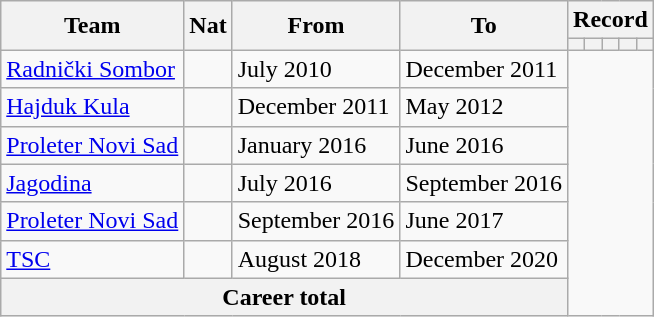<table class="wikitable" style="text-align:center">
<tr>
<th rowspan=2>Team</th>
<th rowspan=2>Nat</th>
<th rowspan=2>From</th>
<th rowspan=2>To</th>
<th colspan=8>Record</th>
</tr>
<tr>
<th></th>
<th></th>
<th></th>
<th></th>
<th></th>
</tr>
<tr>
<td align=left><a href='#'>Radnički Sombor</a></td>
<td></td>
<td align=left>July 2010</td>
<td align=left>December 2011<br></td>
</tr>
<tr>
<td align=left><a href='#'>Hajduk Kula</a></td>
<td></td>
<td align=left>December 2011</td>
<td align=left>May 2012<br></td>
</tr>
<tr>
<td align=left><a href='#'>Proleter Novi Sad</a></td>
<td></td>
<td align=left>January 2016</td>
<td align=left>June 2016<br></td>
</tr>
<tr>
<td align=left><a href='#'>Jagodina</a></td>
<td></td>
<td align=left>July 2016</td>
<td align=left>September 2016<br></td>
</tr>
<tr>
<td align=left><a href='#'>Proleter Novi Sad</a></td>
<td></td>
<td align=left>September 2016</td>
<td align=left>June 2017<br></td>
</tr>
<tr>
<td align=left><a href='#'>TSC</a></td>
<td></td>
<td align=left>August 2018</td>
<td align=left>December 2020<br></td>
</tr>
<tr>
<th colspan=4>Career total<br></th>
</tr>
</table>
